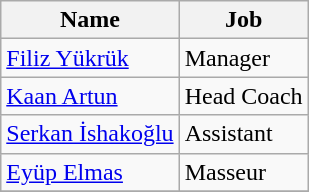<table class="wikitable">
<tr>
<th>Name</th>
<th>Job</th>
</tr>
<tr>
<td> <a href='#'>Filiz Yükrük</a></td>
<td>Manager</td>
</tr>
<tr>
<td> <a href='#'>Kaan Artun</a></td>
<td>Head Coach</td>
</tr>
<tr>
<td> <a href='#'>Serkan İshakoğlu</a></td>
<td>Assistant</td>
</tr>
<tr>
<td> <a href='#'>Eyüp Elmas</a></td>
<td>Masseur</td>
</tr>
<tr>
</tr>
</table>
